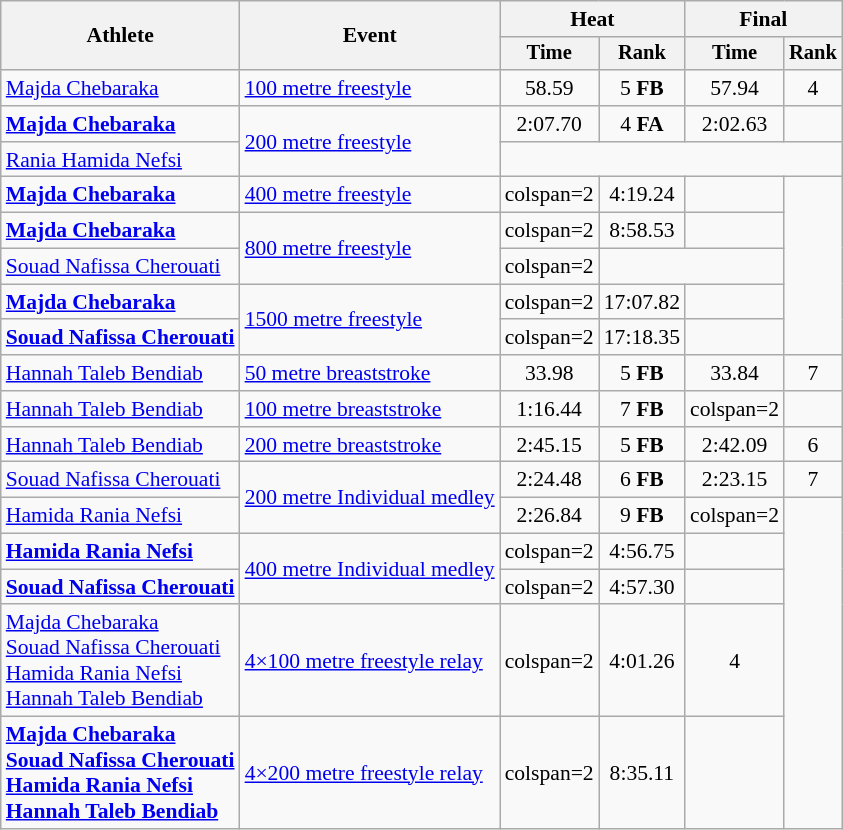<table class=wikitable style="font-size:90%">
<tr>
<th rowspan=2>Athlete</th>
<th rowspan=2>Event</th>
<th colspan=2>Heat</th>
<th colspan=2>Final</th>
</tr>
<tr style="font-size:95%">
<th>Time</th>
<th>Rank</th>
<th>Time</th>
<th>Rank</th>
</tr>
<tr align=center>
<td align=left><a href='#'>Majda Chebaraka</a></td>
<td align=left><a href='#'>100 metre freestyle</a></td>
<td>58.59</td>
<td>5 <strong>FB</strong></td>
<td>57.94</td>
<td>4</td>
</tr>
<tr align=center>
<td align=left><strong><a href='#'>Majda Chebaraka</a></strong></td>
<td align=left rowspan=2><a href='#'>200 metre freestyle</a></td>
<td>2:07.70</td>
<td>4 <strong>FA</strong></td>
<td>2:02.63</td>
<td></td>
</tr>
<tr align=center>
<td align=left><a href='#'>Rania Hamida Nefsi</a></td>
<td colspan=4></td>
</tr>
<tr align=center>
<td align=left><strong><a href='#'>Majda Chebaraka</a></strong></td>
<td align=left><a href='#'>400 metre freestyle</a></td>
<td>colspan=2 </td>
<td>4:19.24</td>
<td></td>
</tr>
<tr align=center>
<td align=left><strong><a href='#'>Majda Chebaraka</a></strong></td>
<td align=left rowspan=2><a href='#'>800 metre freestyle</a></td>
<td>colspan=2 </td>
<td>8:58.53</td>
<td></td>
</tr>
<tr align=center>
<td align=left><a href='#'>Souad Nafissa Cherouati</a></td>
<td>colspan=2 </td>
<td colspan=2></td>
</tr>
<tr align=center>
<td align=left><strong><a href='#'>Majda Chebaraka</a></strong></td>
<td align=left rowspan=2><a href='#'>1500 metre freestyle</a></td>
<td>colspan=2 </td>
<td>17:07.82</td>
<td></td>
</tr>
<tr align=center>
<td align=left><strong><a href='#'>Souad Nafissa Cherouati</a></strong></td>
<td>colspan=2 </td>
<td>17:18.35</td>
<td></td>
</tr>
<tr align=center>
<td align=left><a href='#'>Hannah Taleb Bendiab</a></td>
<td align=left><a href='#'>50 metre breaststroke</a></td>
<td>33.98</td>
<td>5 <strong>FB</strong></td>
<td>33.84</td>
<td>7</td>
</tr>
<tr align=center>
<td align=left><a href='#'>Hannah Taleb Bendiab</a></td>
<td align=left><a href='#'>100 metre breaststroke</a></td>
<td>1:16.44</td>
<td>7 <strong>FB</strong></td>
<td>colspan=2 </td>
</tr>
<tr align=center>
<td align=left><a href='#'>Hannah Taleb Bendiab</a></td>
<td align=left><a href='#'>200 metre breaststroke</a></td>
<td>2:45.15</td>
<td>5 <strong>FB</strong></td>
<td>2:42.09</td>
<td>6</td>
</tr>
<tr align=center>
<td align=left><a href='#'>Souad Nafissa Cherouati</a></td>
<td align=left rowspan=2><a href='#'>200 metre Individual medley</a></td>
<td>2:24.48</td>
<td>6 <strong>FB</strong></td>
<td>2:23.15</td>
<td>7</td>
</tr>
<tr align=center>
<td align=left><a href='#'>Hamida Rania Nefsi</a></td>
<td>2:26.84</td>
<td>9 <strong>FB</strong></td>
<td>colspan=2 </td>
</tr>
<tr align=center>
<td align=left><strong><a href='#'>Hamida Rania Nefsi</a></strong></td>
<td align=left rowspan=2><a href='#'>400 metre Individual medley</a></td>
<td>colspan=2 </td>
<td>4:56.75</td>
<td></td>
</tr>
<tr align=center>
<td align=left><strong><a href='#'>Souad Nafissa Cherouati</a></strong></td>
<td>colspan=2 </td>
<td>4:57.30</td>
<td></td>
</tr>
<tr align=center>
<td align=left><a href='#'>Majda Chebaraka</a><br><a href='#'>Souad Nafissa Cherouati</a><br><a href='#'>Hamida Rania Nefsi</a><br><a href='#'>Hannah Taleb Bendiab</a></td>
<td align=left><a href='#'>4×100 metre freestyle relay</a></td>
<td>colspan=2 </td>
<td>4:01.26</td>
<td>4</td>
</tr>
<tr align=center>
<td align=left><strong><a href='#'>Majda Chebaraka</a><br><a href='#'>Souad Nafissa Cherouati</a><br><a href='#'>Hamida Rania Nefsi</a><br><a href='#'>Hannah Taleb Bendiab</a></strong></td>
<td align=left><a href='#'>4×200 metre freestyle relay</a></td>
<td>colspan=2 </td>
<td>8:35.11</td>
<td></td>
</tr>
</table>
